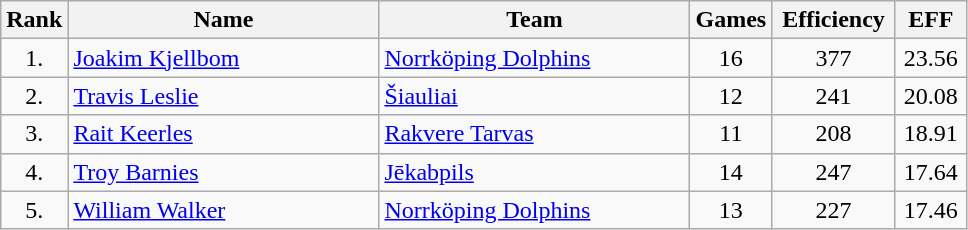<table class="wikitable" style="text-align: center;">
<tr>
<th>Rank</th>
<th width=200>Name</th>
<th width=200>Team</th>
<th>Games</th>
<th width=75>Efficiency</th>
<th width=40>EFF</th>
</tr>
<tr>
<td>1.</td>
<td align="left"> <a href='#'>Joakim Kjellbom</a></td>
<td align="left"> <a href='#'>Norrköping Dolphins</a></td>
<td>16</td>
<td>377</td>
<td>23.56</td>
</tr>
<tr>
<td>2.</td>
<td align="left"> <a href='#'>Travis Leslie</a></td>
<td align="left"> <a href='#'>Šiauliai</a></td>
<td>12</td>
<td>241</td>
<td>20.08</td>
</tr>
<tr>
<td>3.</td>
<td align="left"> <a href='#'>Rait Keerles</a></td>
<td align="left"> <a href='#'>Rakvere Tarvas</a></td>
<td>11</td>
<td>208</td>
<td>18.91</td>
</tr>
<tr>
<td>4.</td>
<td align="left"> <a href='#'>Troy Barnies</a></td>
<td align="left"> <a href='#'>Jēkabpils</a></td>
<td>14</td>
<td>247</td>
<td>17.64</td>
</tr>
<tr>
<td>5.</td>
<td align="left"> <a href='#'>William Walker</a></td>
<td align="left"> <a href='#'>Norrköping Dolphins</a></td>
<td>13</td>
<td>227</td>
<td>17.46</td>
</tr>
</table>
